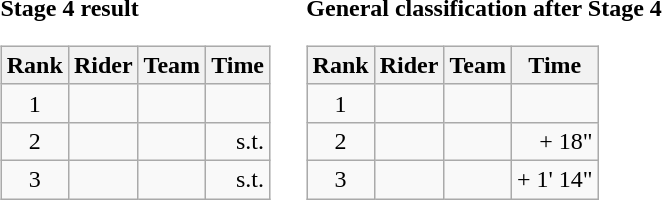<table>
<tr>
<td><strong>Stage 4 result</strong><br><table class="wikitable">
<tr>
<th scope="col">Rank</th>
<th scope="col">Rider</th>
<th scope="col">Team</th>
<th scope="col">Time</th>
</tr>
<tr>
<td style="text-align:center;">1</td>
<td></td>
<td></td>
<td style="text-align:right;"></td>
</tr>
<tr>
<td style="text-align:center;">2</td>
<td></td>
<td></td>
<td style="text-align:right;">s.t.</td>
</tr>
<tr>
<td style="text-align:center;">3</td>
<td></td>
<td></td>
<td style="text-align:right;">s.t.</td>
</tr>
</table>
</td>
<td></td>
<td><strong>General classification after Stage 4</strong><br><table class="wikitable">
<tr>
<th scope="col">Rank</th>
<th scope="col">Rider</th>
<th scope="col">Team</th>
<th scope="col">Time</th>
</tr>
<tr>
<td style="text-align:center;">1</td>
<td></td>
<td></td>
<td style="text-align:right;"></td>
</tr>
<tr>
<td style="text-align:center;">2</td>
<td></td>
<td></td>
<td style="text-align:right;">+ 18"</td>
</tr>
<tr>
<td style="text-align:center;">3</td>
<td></td>
<td></td>
<td style="text-align:right;">+ 1' 14"</td>
</tr>
</table>
</td>
</tr>
</table>
